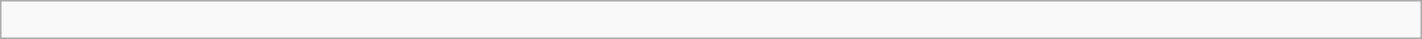<table class="wikitable" width=75%>
<tr>
<td><br></td>
</tr>
</table>
